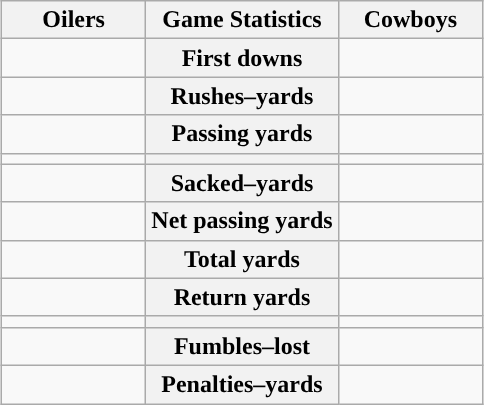<table class="wikitable" style="margin: 1em auto 1em auto">
<tr>
<th style="width:30%;">Oilers</th>
<th style="width:40%;">Game Statistics</th>
<th style="width:30%;">Cowboys</th>
</tr>
<tr>
<td style="text-align:right;"></td>
<th>First downs</th>
<td></td>
</tr>
<tr>
<td style="text-align:right;"></td>
<th>Rushes–yards</th>
<td></td>
</tr>
<tr>
<td style="text-align:right;"></td>
<th>Passing yards</th>
<td></td>
</tr>
<tr>
<td style="text-align:right;"></td>
<th></th>
<td></td>
</tr>
<tr>
<td style="text-align:right;"></td>
<th>Sacked–yards</th>
<td></td>
</tr>
<tr>
<td style="text-align:right;"></td>
<th>Net passing yards</th>
<td></td>
</tr>
<tr>
<td style="text-align:right;"></td>
<th>Total yards</th>
<td></td>
</tr>
<tr>
<td style="text-align:right;"></td>
<th>Return yards</th>
<td></td>
</tr>
<tr>
<td style="text-align:right;"></td>
<th></th>
<td></td>
</tr>
<tr>
<td style="text-align:right;"></td>
<th>Fumbles–lost</th>
<td></td>
</tr>
<tr>
<td style="text-align:right;"></td>
<th>Penalties–yards</th>
<td></td>
</tr>
</table>
